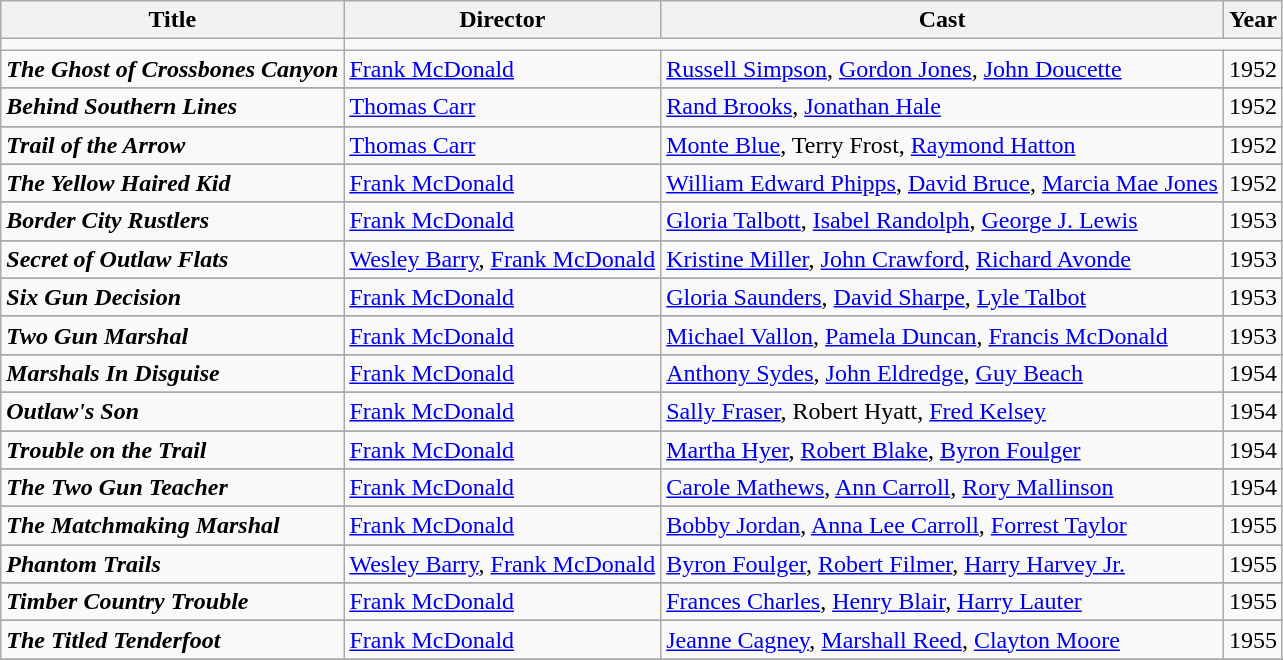<table class="wikitable">
<tr>
<th>Title</th>
<th>Director</th>
<th>Cast</th>
<th>Year</th>
</tr>
<tr>
<td></td>
</tr>
<tr>
<td><strong><em>The Ghost of Crossbones Canyon</em></strong></td>
<td><a href='#'>Frank McDonald</a></td>
<td><a href='#'>Russell Simpson</a>, <a href='#'>Gordon Jones</a>, <a href='#'>John Doucette</a></td>
<td>1952</td>
</tr>
<tr>
</tr>
<tr>
<td><strong><em>Behind Southern Lines</em></strong></td>
<td><a href='#'>Thomas Carr</a></td>
<td><a href='#'>Rand Brooks</a>, <a href='#'>Jonathan Hale</a></td>
<td>1952</td>
</tr>
<tr>
</tr>
<tr>
<td><strong><em>Trail of the Arrow</em></strong></td>
<td><a href='#'>Thomas Carr</a></td>
<td><a href='#'>Monte Blue</a>, Terry Frost, <a href='#'>Raymond Hatton</a></td>
<td>1952</td>
</tr>
<tr>
</tr>
<tr>
<td><strong><em>The Yellow Haired Kid</em></strong></td>
<td><a href='#'>Frank McDonald</a></td>
<td><a href='#'>William Edward Phipps</a>, <a href='#'>David Bruce</a>, <a href='#'>Marcia Mae Jones</a></td>
<td>1952</td>
</tr>
<tr>
</tr>
<tr>
<td><strong><em>Border City Rustlers</em></strong></td>
<td><a href='#'>Frank McDonald</a></td>
<td><a href='#'>Gloria Talbott</a>, <a href='#'>Isabel Randolph</a>, <a href='#'>George J. Lewis</a></td>
<td>1953</td>
</tr>
<tr>
</tr>
<tr>
<td><strong><em>Secret of Outlaw Flats</em></strong></td>
<td><a href='#'>Wesley Barry</a>, <a href='#'>Frank McDonald</a></td>
<td><a href='#'>Kristine Miller</a>, <a href='#'>John Crawford</a>, <a href='#'>Richard Avonde</a></td>
<td>1953</td>
</tr>
<tr>
</tr>
<tr>
<td><strong><em>Six Gun Decision</em></strong></td>
<td><a href='#'>Frank McDonald</a></td>
<td><a href='#'>Gloria Saunders</a>, <a href='#'>David Sharpe</a>, <a href='#'>Lyle Talbot</a></td>
<td>1953</td>
</tr>
<tr>
</tr>
<tr>
<td><strong><em>Two Gun Marshal</em></strong></td>
<td><a href='#'>Frank McDonald</a></td>
<td><a href='#'>Michael Vallon</a>, <a href='#'>Pamela Duncan</a>, <a href='#'>Francis McDonald</a></td>
<td>1953</td>
</tr>
<tr>
</tr>
<tr>
<td><strong><em>Marshals In Disguise</em></strong></td>
<td><a href='#'>Frank McDonald</a></td>
<td><a href='#'>Anthony Sydes</a>, <a href='#'>John Eldredge</a>, <a href='#'>Guy Beach</a></td>
<td>1954</td>
</tr>
<tr>
</tr>
<tr>
<td><strong><em>Outlaw's Son</em></strong></td>
<td><a href='#'>Frank McDonald</a></td>
<td><a href='#'>Sally Fraser</a>, Robert Hyatt, <a href='#'>Fred Kelsey</a></td>
<td>1954</td>
</tr>
<tr>
</tr>
<tr>
<td><strong><em>Trouble on the Trail</em></strong></td>
<td><a href='#'>Frank McDonald</a></td>
<td><a href='#'>Martha Hyer</a>, <a href='#'>Robert Blake</a>, <a href='#'>Byron Foulger</a></td>
<td>1954</td>
</tr>
<tr>
</tr>
<tr>
<td><strong><em>The Two Gun Teacher</em></strong></td>
<td><a href='#'>Frank McDonald</a></td>
<td><a href='#'>Carole Mathews</a>, <a href='#'>Ann Carroll</a>, <a href='#'>Rory Mallinson</a></td>
<td>1954</td>
</tr>
<tr>
</tr>
<tr>
<td><strong><em>The Matchmaking Marshal</em></strong></td>
<td><a href='#'>Frank McDonald</a></td>
<td><a href='#'>Bobby Jordan</a>, <a href='#'>Anna Lee Carroll</a>, <a href='#'>Forrest Taylor</a></td>
<td>1955</td>
</tr>
<tr>
</tr>
<tr>
<td><strong><em>Phantom Trails</em></strong></td>
<td><a href='#'>Wesley Barry</a>, <a href='#'>Frank McDonald</a></td>
<td><a href='#'>Byron Foulger</a>, <a href='#'>Robert Filmer</a>, <a href='#'>Harry Harvey Jr.</a></td>
<td>1955</td>
</tr>
<tr>
</tr>
<tr>
<td><strong><em>Timber Country Trouble</em></strong></td>
<td><a href='#'>Frank McDonald</a></td>
<td><a href='#'>Frances Charles</a>, <a href='#'>Henry Blair</a>, <a href='#'>Harry Lauter</a></td>
<td>1955</td>
</tr>
<tr>
</tr>
<tr>
<td><strong><em>The Titled Tenderfoot</em></strong></td>
<td><a href='#'>Frank McDonald</a></td>
<td><a href='#'>Jeanne Cagney</a>, <a href='#'>Marshall Reed</a>, <a href='#'>Clayton Moore</a></td>
<td>1955</td>
</tr>
<tr>
</tr>
<tr>
</tr>
</table>
